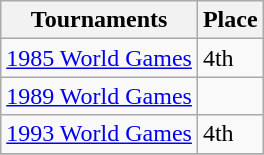<table class="wikitable collapsible">
<tr>
<th>Tournaments</th>
<th>Place</th>
</tr>
<tr>
<td><a href='#'>1985 World Games</a></td>
<td>4th</td>
</tr>
<tr>
<td><a href='#'>1989 World Games</a></td>
<td></td>
</tr>
<tr>
<td><a href='#'>1993 World Games</a></td>
<td>4th</td>
</tr>
<tr>
</tr>
</table>
